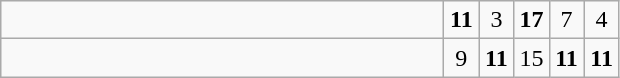<table class="wikitable">
<tr>
<td style="width:18em"></td>
<td align=center style="width:1em"><strong>11</strong></td>
<td align=center style="width:1em">3</td>
<td align=center style="width:1em"><strong>17</strong></td>
<td align=center style="width:1em">7</td>
<td align=center style="width:1em">4</td>
</tr>
<tr>
<td style="width:18em"><strong></strong></td>
<td align=center style="width:1em">9</td>
<td align=center style="width:1em"><strong>11</strong></td>
<td align=center style="width:1em">15</td>
<td align=center style="width:1em"><strong>11</strong></td>
<td align=center style="width:1em"><strong>11</strong></td>
</tr>
</table>
